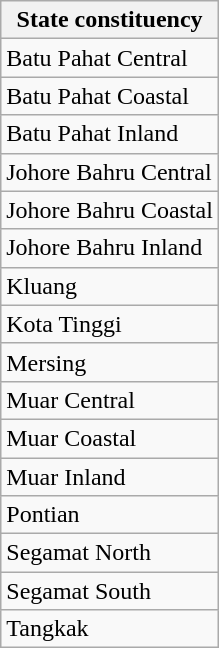<table class=wikitable>
<tr>
<th>State constituency</th>
</tr>
<tr>
<td>Batu Pahat Central</td>
</tr>
<tr>
<td>Batu Pahat Coastal</td>
</tr>
<tr>
<td>Batu Pahat Inland</td>
</tr>
<tr>
<td>Johore Bahru Central</td>
</tr>
<tr>
<td>Johore Bahru Coastal</td>
</tr>
<tr>
<td>Johore Bahru Inland</td>
</tr>
<tr>
<td>Kluang</td>
</tr>
<tr>
<td>Kota Tinggi</td>
</tr>
<tr>
<td>Mersing</td>
</tr>
<tr>
<td>Muar Central</td>
</tr>
<tr>
<td>Muar Coastal</td>
</tr>
<tr>
<td>Muar Inland</td>
</tr>
<tr>
<td>Pontian</td>
</tr>
<tr>
<td>Segamat North</td>
</tr>
<tr>
<td>Segamat South</td>
</tr>
<tr>
<td>Tangkak</td>
</tr>
</table>
